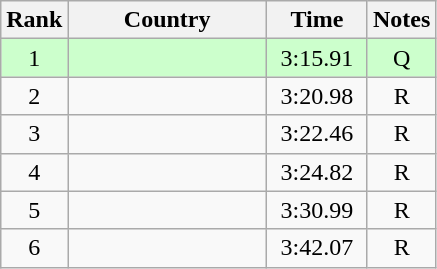<table class="wikitable" style="text-align:center">
<tr>
<th>Rank</th>
<th width=125>Country</th>
<th width=60>Time</th>
<th>Notes</th>
</tr>
<tr bgcolor=#ccffcc>
<td>1</td>
<td style="text-align:left"></td>
<td>3:15.91</td>
<td>Q</td>
</tr>
<tr>
<td>2</td>
<td style="text-align:left"></td>
<td>3:20.98</td>
<td>R</td>
</tr>
<tr>
<td>3</td>
<td style="text-align:left"></td>
<td>3:22.46</td>
<td>R</td>
</tr>
<tr>
<td>4</td>
<td style="text-align:left"></td>
<td>3:24.82</td>
<td>R</td>
</tr>
<tr>
<td>5</td>
<td style="text-align:left"></td>
<td>3:30.99</td>
<td>R</td>
</tr>
<tr>
<td>6</td>
<td style="text-align:left"></td>
<td>3:42.07</td>
<td>R</td>
</tr>
</table>
